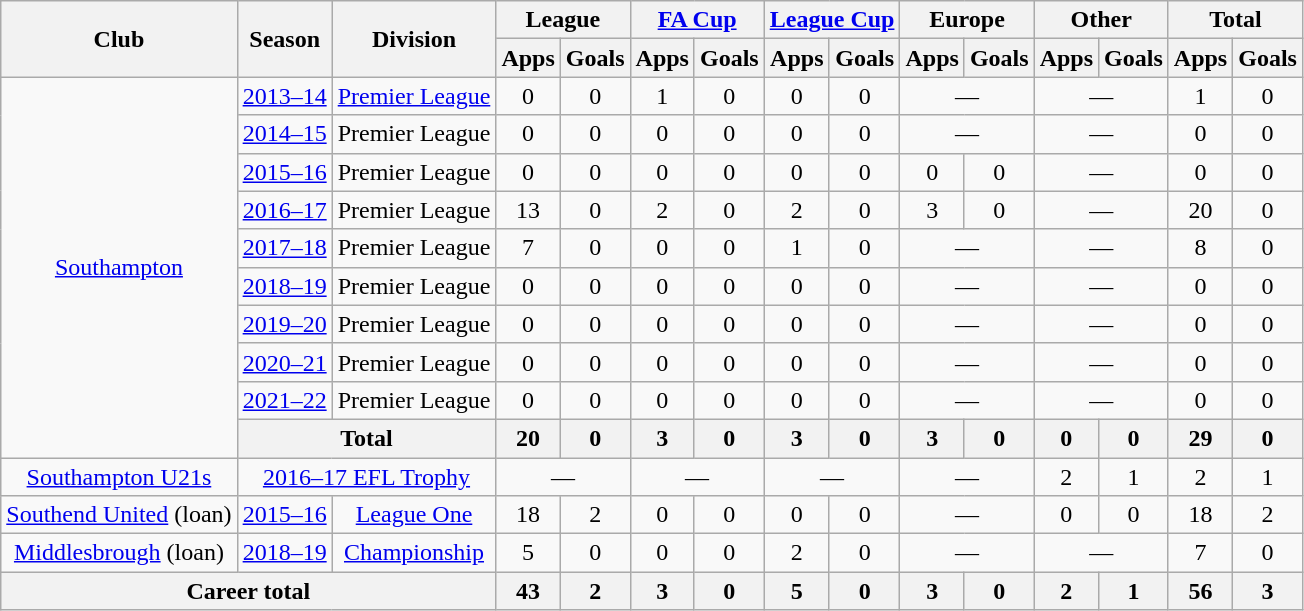<table class=wikitable style="text-align:center">
<tr>
<th rowspan="2">Club</th>
<th rowspan="2">Season</th>
<th rowspan="2">Division</th>
<th colspan="2">League</th>
<th colspan="2"><a href='#'>FA Cup</a></th>
<th colspan="2"><a href='#'>League Cup</a></th>
<th colspan="2">Europe</th>
<th colspan="2">Other</th>
<th colspan="2">Total</th>
</tr>
<tr>
<th>Apps</th>
<th>Goals</th>
<th>Apps</th>
<th>Goals</th>
<th>Apps</th>
<th>Goals</th>
<th>Apps</th>
<th>Goals</th>
<th>Apps</th>
<th>Goals</th>
<th>Apps</th>
<th>Goals</th>
</tr>
<tr>
<td rowspan="10"><a href='#'>Southampton</a></td>
<td><a href='#'>2013–14</a></td>
<td><a href='#'>Premier League</a></td>
<td>0</td>
<td>0</td>
<td>1</td>
<td>0</td>
<td>0</td>
<td>0</td>
<td colspan="2">—</td>
<td colspan="2">—</td>
<td>1</td>
<td>0</td>
</tr>
<tr>
<td><a href='#'>2014–15</a></td>
<td>Premier League</td>
<td>0</td>
<td>0</td>
<td>0</td>
<td>0</td>
<td>0</td>
<td>0</td>
<td colspan="2">—</td>
<td colspan="2">—</td>
<td>0</td>
<td>0</td>
</tr>
<tr>
<td><a href='#'>2015–16</a></td>
<td>Premier League</td>
<td>0</td>
<td>0</td>
<td>0</td>
<td>0</td>
<td>0</td>
<td>0</td>
<td>0</td>
<td>0</td>
<td colspan="2">—</td>
<td>0</td>
<td>0</td>
</tr>
<tr>
<td><a href='#'>2016–17</a></td>
<td>Premier League</td>
<td>13</td>
<td>0</td>
<td>2</td>
<td>0</td>
<td>2</td>
<td>0</td>
<td>3</td>
<td>0</td>
<td colspan="2">—</td>
<td>20</td>
<td>0</td>
</tr>
<tr>
<td><a href='#'>2017–18</a></td>
<td>Premier League</td>
<td>7</td>
<td>0</td>
<td>0</td>
<td>0</td>
<td>1</td>
<td>0</td>
<td colspan="2">—</td>
<td colspan="2">—</td>
<td>8</td>
<td>0</td>
</tr>
<tr>
<td><a href='#'>2018–19</a></td>
<td>Premier League</td>
<td>0</td>
<td>0</td>
<td>0</td>
<td>0</td>
<td>0</td>
<td>0</td>
<td colspan="2">—</td>
<td colspan="2">—</td>
<td>0</td>
<td>0</td>
</tr>
<tr>
<td><a href='#'>2019–20</a></td>
<td>Premier League</td>
<td>0</td>
<td>0</td>
<td>0</td>
<td>0</td>
<td>0</td>
<td>0</td>
<td colspan="2">—</td>
<td colspan="2">—</td>
<td>0</td>
<td>0</td>
</tr>
<tr>
<td><a href='#'>2020–21</a></td>
<td>Premier League</td>
<td>0</td>
<td>0</td>
<td>0</td>
<td>0</td>
<td>0</td>
<td>0</td>
<td colspan="2">—</td>
<td colspan="2">—</td>
<td>0</td>
<td>0</td>
</tr>
<tr>
<td><a href='#'>2021–22</a></td>
<td>Premier League</td>
<td>0</td>
<td>0</td>
<td>0</td>
<td>0</td>
<td>0</td>
<td>0</td>
<td colspan="2">—</td>
<td colspan="2">—</td>
<td>0</td>
<td>0</td>
</tr>
<tr>
<th colspan="2">Total</th>
<th>20</th>
<th>0</th>
<th>3</th>
<th>0</th>
<th>3</th>
<th>0</th>
<th>3</th>
<th>0</th>
<th>0</th>
<th>0</th>
<th>29</th>
<th>0</th>
</tr>
<tr>
<td><a href='#'>Southampton U21s</a></td>
<td colspan="2"><a href='#'>2016–17 EFL Trophy</a></td>
<td colspan="2">—</td>
<td colspan="2">—</td>
<td colspan="2">—</td>
<td colspan="2">—</td>
<td>2</td>
<td>1</td>
<td>2</td>
<td>1</td>
</tr>
<tr>
<td><a href='#'>Southend United</a> (loan)</td>
<td><a href='#'>2015–16</a></td>
<td><a href='#'>League One</a></td>
<td>18</td>
<td>2</td>
<td>0</td>
<td>0</td>
<td>0</td>
<td>0</td>
<td colspan="2">—</td>
<td>0</td>
<td>0</td>
<td>18</td>
<td>2</td>
</tr>
<tr>
<td><a href='#'>Middlesbrough</a> (loan)</td>
<td><a href='#'>2018–19</a></td>
<td><a href='#'>Championship</a></td>
<td>5</td>
<td>0</td>
<td>0</td>
<td>0</td>
<td>2</td>
<td>0</td>
<td colspan="2">—</td>
<td colspan="2">—</td>
<td>7</td>
<td>0</td>
</tr>
<tr>
<th colspan="3">Career total</th>
<th>43</th>
<th>2</th>
<th>3</th>
<th>0</th>
<th>5</th>
<th>0</th>
<th>3</th>
<th>0</th>
<th>2</th>
<th>1</th>
<th>56</th>
<th>3</th>
</tr>
</table>
